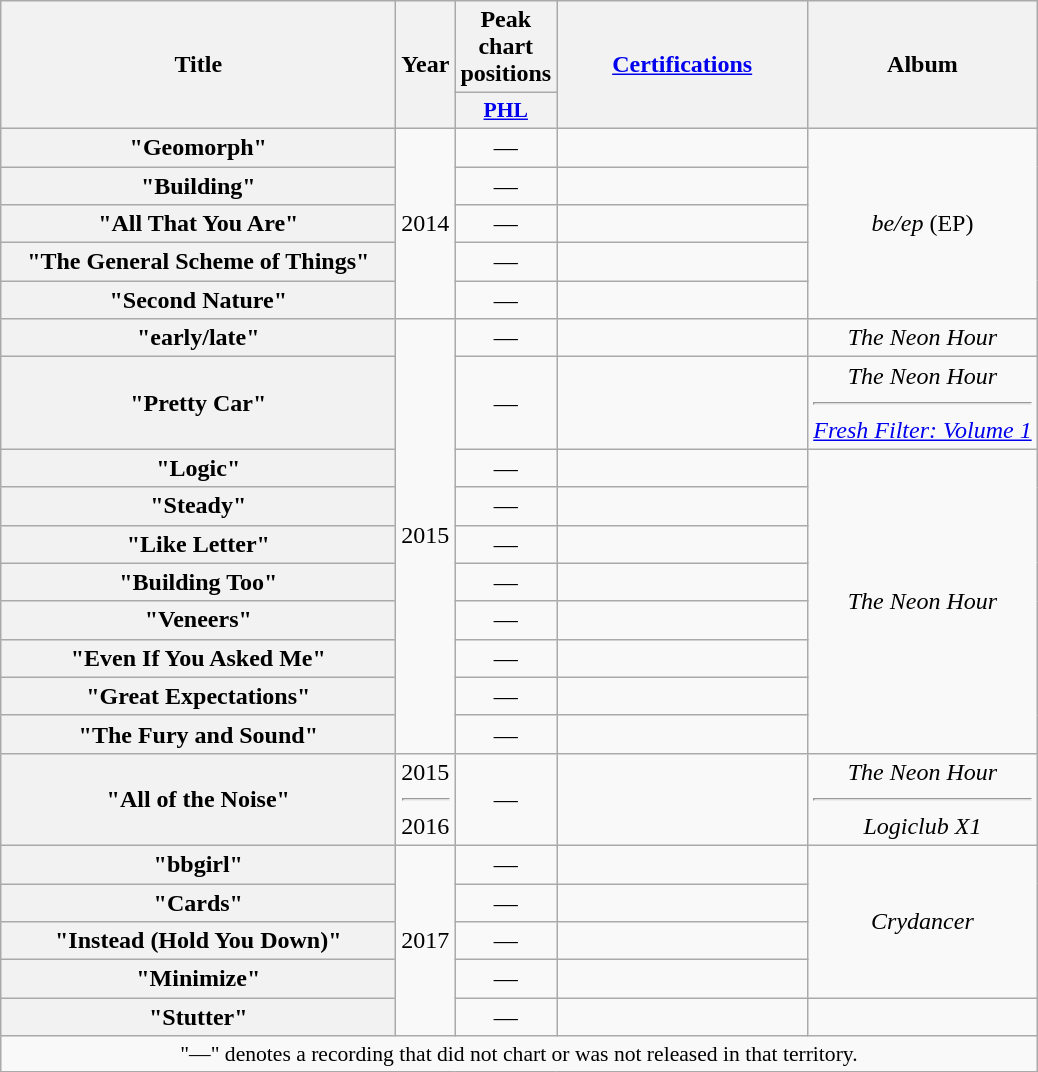<table class="wikitable plainrowheaders" style="text-align:center;" border="1">
<tr>
<th scope="col" rowspan="2" style="width:16em;">Title</th>
<th scope="col" rowspan="2">Year</th>
<th scope="col">Peak chart positions</th>
<th scope="col" rowspan="2" style="width:10em;"><a href='#'>Certifications</a></th>
<th scope="col" rowspan="2">Album</th>
</tr>
<tr>
<th scope="col" style="width:3em;font-size:90%;"><a href='#'>PHL</a><br></th>
</tr>
<tr>
<th scope="row">"Geomorph"</th>
<td rowspan="5">2014</td>
<td>—</td>
<td></td>
<td rowspan="5"><em>be/ep</em> (EP)</td>
</tr>
<tr>
<th scope="row">"Building"</th>
<td>—</td>
<td></td>
</tr>
<tr>
<th scope="row">"All That You Are"</th>
<td>—</td>
<td></td>
</tr>
<tr>
<th scope="row">"The General Scheme of Things"</th>
<td>—</td>
<td></td>
</tr>
<tr>
<th scope="row">"Second Nature"</th>
<td>—</td>
<td></td>
</tr>
<tr>
<th scope="row">"early/late"</th>
<td rowspan="10">2015</td>
<td>—</td>
<td></td>
<td><em>The Neon Hour</em></td>
</tr>
<tr>
<th scope="row">"Pretty Car"</th>
<td>—</td>
<td></td>
<td><em>The Neon Hour</em><hr><em><a href='#'>Fresh Filter: Volume 1</a></em></td>
</tr>
<tr>
<th scope="row">"Logic"</th>
<td>—</td>
<td></td>
<td rowspan="8"><em>The Neon Hour</em></td>
</tr>
<tr>
<th scope="row">"Steady"</th>
<td>—</td>
<td></td>
</tr>
<tr>
<th scope="row">"Like Letter"</th>
<td>—</td>
<td></td>
</tr>
<tr>
<th scope="row">"Building Too"</th>
<td>—</td>
<td></td>
</tr>
<tr>
<th scope="row">"Veneers" <br></th>
<td>—</td>
<td></td>
</tr>
<tr>
<th scope="row">"Even If You Asked Me"</th>
<td>—</td>
<td></td>
</tr>
<tr>
<th scope="row">"Great Expectations"</th>
<td>—</td>
<td></td>
</tr>
<tr>
<th scope="row">"The Fury and Sound" <br></th>
<td>—</td>
<td></td>
</tr>
<tr>
<th scope="row">"All of the Noise"</th>
<td>2015<hr>2016</td>
<td>—</td>
<td></td>
<td><em>The Neon Hour</em><hr><em>Logiclub X1</em></td>
</tr>
<tr>
<th scope="row">"bbgirl"<br></th>
<td rowspan="5">2017</td>
<td>—</td>
<td></td>
<td rowspan="4"><em>Crydancer</em></td>
</tr>
<tr>
<th scope="row">"Cards" <br></th>
<td>—</td>
<td></td>
</tr>
<tr>
<th scope="row">"Instead (Hold You Down)"</th>
<td>—</td>
<td></td>
</tr>
<tr>
<th scope="row">"Minimize" <br></th>
<td>—</td>
<td></td>
</tr>
<tr>
<th scope="row">"Stutter" <br></th>
<td>—</td>
<td></td>
<td></td>
</tr>
<tr>
<td colspan="14" style="font-size:90%">"—" denotes a recording that did not chart or was not released in that territory.</td>
</tr>
</table>
